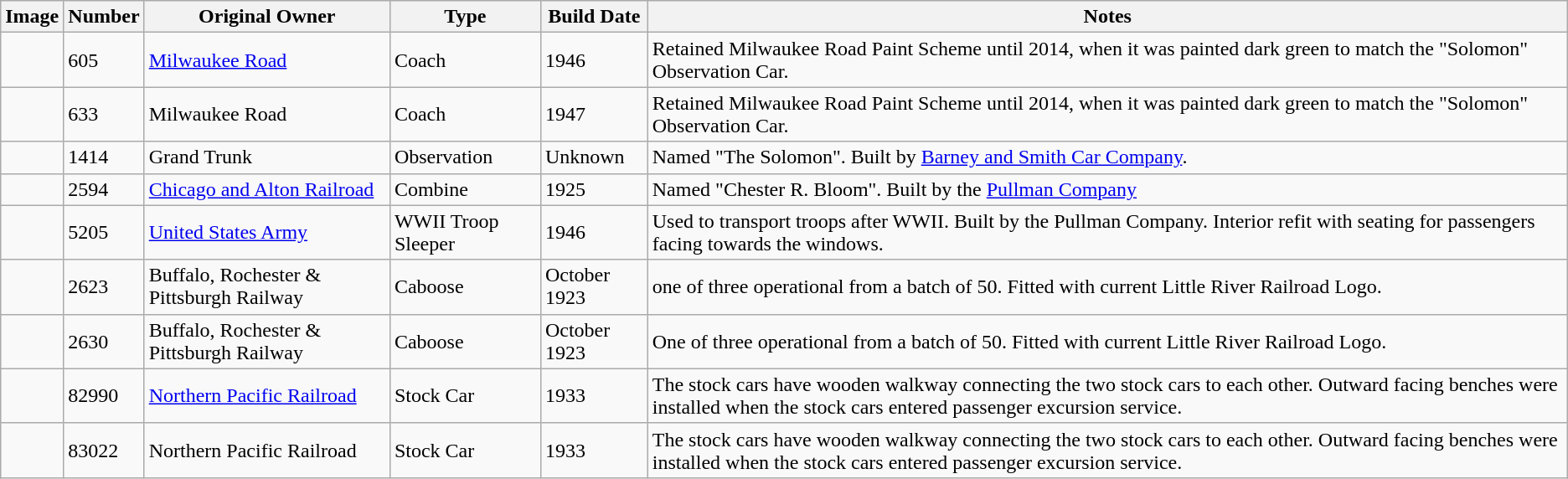<table class="wikitable">
<tr>
<th>Image</th>
<th>Number</th>
<th>Original Owner</th>
<th>Type</th>
<th>Build Date</th>
<th>Notes</th>
</tr>
<tr>
<td></td>
<td>605</td>
<td><a href='#'>Milwaukee Road</a></td>
<td>Coach</td>
<td>1946</td>
<td>Retained Milwaukee Road Paint Scheme until 2014, when it was painted dark green to match the "Solomon" Observation Car.</td>
</tr>
<tr>
<td></td>
<td>633</td>
<td>Milwaukee Road</td>
<td>Coach</td>
<td>1947</td>
<td>Retained Milwaukee Road Paint Scheme until 2014, when it was painted dark green to match the "Solomon" Observation Car.</td>
</tr>
<tr>
<td></td>
<td>1414</td>
<td>Grand Trunk</td>
<td>Observation</td>
<td>Unknown</td>
<td>Named "The Solomon". Built by <a href='#'>Barney and Smith Car Company</a>.</td>
</tr>
<tr>
<td></td>
<td>2594</td>
<td><a href='#'>Chicago and Alton Railroad</a></td>
<td>Combine</td>
<td>1925</td>
<td>Named "Chester R. Bloom". Built by the <a href='#'>Pullman Company</a></td>
</tr>
<tr>
<td></td>
<td>5205</td>
<td><a href='#'>United States Army</a></td>
<td>WWII Troop Sleeper</td>
<td>1946</td>
<td>Used to transport troops after WWII. Built by the Pullman Company. Interior refit with seating for passengers facing towards the windows.</td>
</tr>
<tr>
<td></td>
<td>2623</td>
<td>Buffalo, Rochester & Pittsburgh Railway</td>
<td>Caboose</td>
<td>October 1923</td>
<td>one of three operational from a batch of 50. Fitted with current Little River Railroad Logo.</td>
</tr>
<tr>
<td></td>
<td>2630</td>
<td>Buffalo, Rochester & Pittsburgh Railway</td>
<td>Caboose</td>
<td>October 1923</td>
<td>One of three operational from a batch of 50. Fitted with current Little River Railroad Logo.</td>
</tr>
<tr>
<td></td>
<td>82990</td>
<td><a href='#'>Northern Pacific Railroad</a></td>
<td>Stock Car</td>
<td>1933</td>
<td>The stock cars have wooden walkway connecting the two stock cars to each other. Outward facing benches were installed when the stock cars entered passenger excursion service.</td>
</tr>
<tr>
<td></td>
<td>83022</td>
<td>Northern Pacific Railroad</td>
<td>Stock Car</td>
<td>1933</td>
<td>The stock cars have wooden walkway connecting the two stock cars to each other. Outward facing benches were installed when the stock cars entered passenger excursion service.</td>
</tr>
</table>
